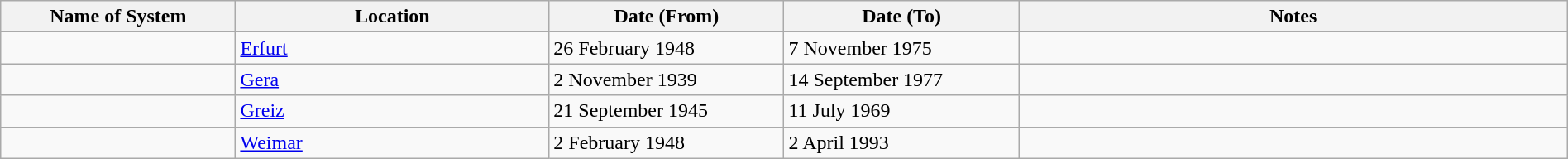<table class="wikitable" style="width:100%;">
<tr>
<th style="width:15%;">Name of System</th>
<th style="width:20%;">Location</th>
<th style="width:15%;">Date (From)</th>
<th style="width:15%;">Date (To)</th>
<th style="width:35%;">Notes</th>
</tr>
<tr>
<td> </td>
<td><a href='#'>Erfurt</a></td>
<td>26 February 1948</td>
<td>7 November 1975</td>
<td> </td>
</tr>
<tr>
<td> </td>
<td><a href='#'>Gera</a></td>
<td>2 November 1939</td>
<td>14 September 1977</td>
<td> </td>
</tr>
<tr>
<td> </td>
<td><a href='#'>Greiz</a></td>
<td>21 September 1945</td>
<td>11 July 1969</td>
<td> </td>
</tr>
<tr>
<td> </td>
<td><a href='#'>Weimar</a></td>
<td>2 February 1948</td>
<td>2 April 1993</td>
<td> </td>
</tr>
</table>
